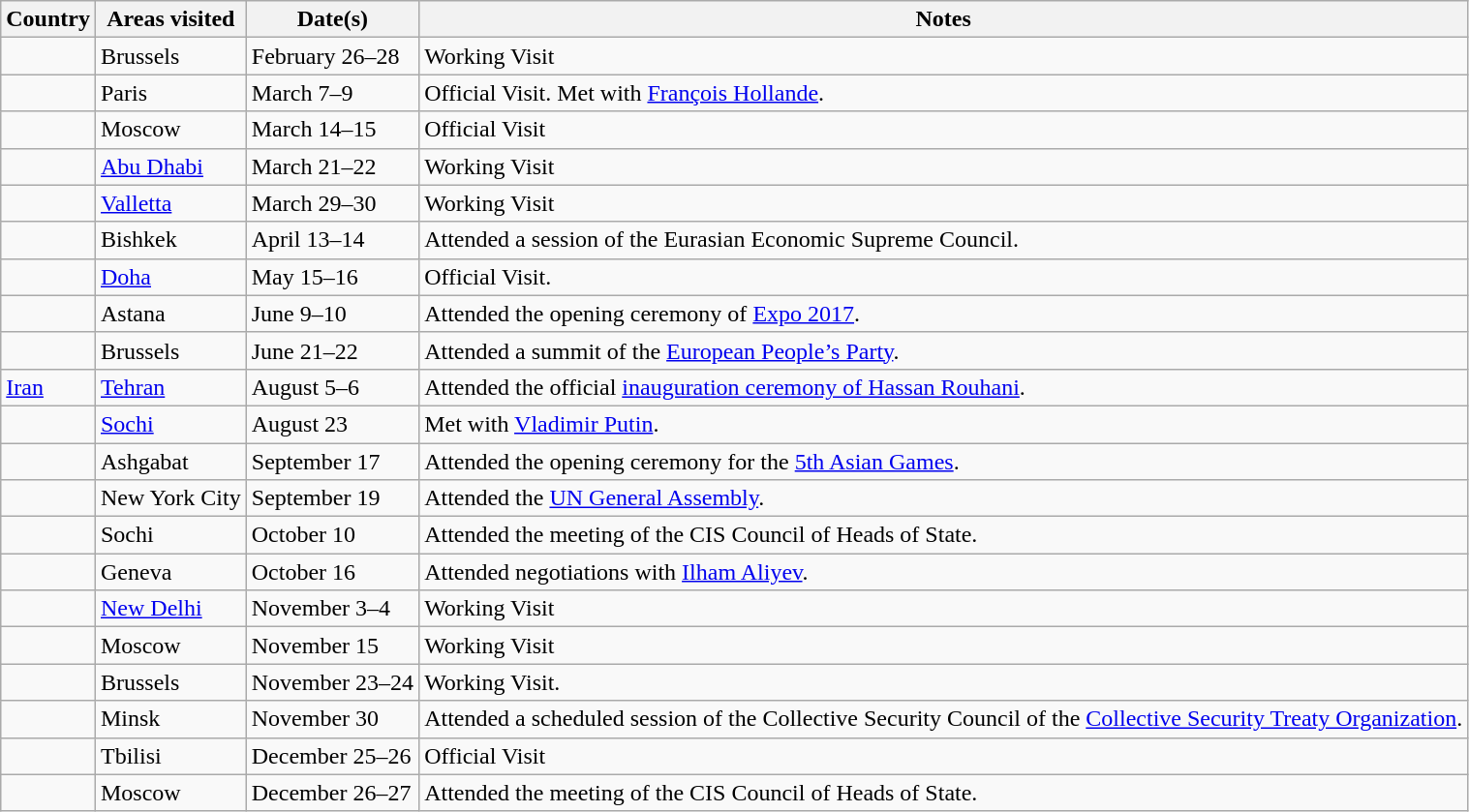<table class="wikitable">
<tr>
<th>Country</th>
<th>Areas visited</th>
<th>Date(s)</th>
<th>Notes</th>
</tr>
<tr>
<td></td>
<td>Brussels</td>
<td>February 26–28</td>
<td>Working Visit</td>
</tr>
<tr>
<td></td>
<td>Paris</td>
<td>March 7–9</td>
<td>Official Visit. Met with <a href='#'>François Hollande</a>.</td>
</tr>
<tr>
<td></td>
<td>Moscow</td>
<td>March 14–15</td>
<td>Official Visit</td>
</tr>
<tr>
<td></td>
<td><a href='#'>Abu Dhabi</a></td>
<td>March 21–22</td>
<td>Working Visit</td>
</tr>
<tr>
<td></td>
<td><a href='#'>Valletta</a></td>
<td>March 29–30</td>
<td>Working Visit</td>
</tr>
<tr>
<td></td>
<td>Bishkek</td>
<td>April 13–14</td>
<td>Attended a session of the Eurasian Economic Supreme Council.</td>
</tr>
<tr>
<td></td>
<td><a href='#'>Doha</a></td>
<td>May 15–16</td>
<td>Official Visit.</td>
</tr>
<tr>
<td></td>
<td>Astana</td>
<td>June 9–10</td>
<td>Attended the opening ceremony of <a href='#'>Expo 2017</a>.</td>
</tr>
<tr>
<td></td>
<td>Brussels</td>
<td>June 21–22</td>
<td>Attended a summit of the <a href='#'>European People’s Party</a>.</td>
</tr>
<tr>
<td> <a href='#'>Iran</a></td>
<td><a href='#'>Tehran</a></td>
<td>August 5–6</td>
<td>Attended the official <a href='#'>inauguration ceremony of Hassan Rouhani</a>.</td>
</tr>
<tr>
<td></td>
<td><a href='#'>Sochi</a></td>
<td>August 23</td>
<td>Met with <a href='#'>Vladimir Putin</a>.</td>
</tr>
<tr>
<td></td>
<td>Ashgabat</td>
<td>September 17</td>
<td>Attended the opening ceremony for the <a href='#'>5th Asian Games</a>.</td>
</tr>
<tr>
<td></td>
<td>New York City</td>
<td>September 19</td>
<td>Attended the <a href='#'>UN General Assembly</a>.</td>
</tr>
<tr>
<td></td>
<td>Sochi</td>
<td>October 10</td>
<td>Attended the meeting of the CIS Council of Heads of State.</td>
</tr>
<tr>
<td></td>
<td>Geneva</td>
<td>October 16</td>
<td>Attended negotiations with <a href='#'>Ilham Aliyev</a>.</td>
</tr>
<tr>
<td></td>
<td><a href='#'>New Delhi</a></td>
<td>November 3–4</td>
<td>Working Visit</td>
</tr>
<tr>
<td></td>
<td>Moscow</td>
<td>November 15</td>
<td>Working Visit</td>
</tr>
<tr>
<td></td>
<td>Brussels</td>
<td>November 23–24</td>
<td>Working Visit.</td>
</tr>
<tr>
<td></td>
<td>Minsk</td>
<td>November 30</td>
<td>Attended a scheduled session of the Collective Security Council of the <a href='#'>Collective Security Treaty Organization</a>.</td>
</tr>
<tr>
<td></td>
<td>Tbilisi</td>
<td>December 25–26</td>
<td>Official Visit</td>
</tr>
<tr>
<td></td>
<td>Moscow</td>
<td>December 26–27</td>
<td>Attended the meeting of the CIS Council of Heads of State.</td>
</tr>
</table>
